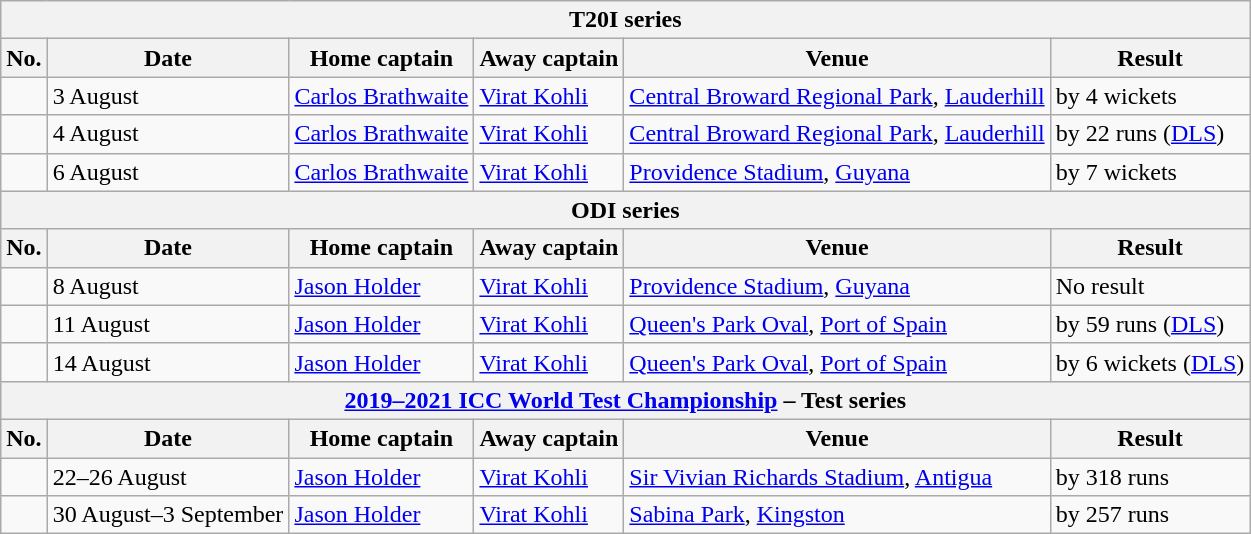<table class="wikitable">
<tr>
<th colspan="6">T20I series</th>
</tr>
<tr>
<th>No.</th>
<th>Date</th>
<th>Home captain</th>
<th>Away captain</th>
<th>Venue</th>
<th>Result</th>
</tr>
<tr>
<td></td>
<td>3 August</td>
<td><a href='#'>Carlos Brathwaite</a></td>
<td><a href='#'>Virat Kohli</a></td>
<td><a href='#'>Central Broward Regional Park</a>, <a href='#'>Lauderhill</a></td>
<td> by 4 wickets</td>
</tr>
<tr>
<td></td>
<td>4 August</td>
<td><a href='#'>Carlos Brathwaite</a></td>
<td><a href='#'>Virat Kohli</a></td>
<td><a href='#'>Central Broward Regional Park</a>, <a href='#'>Lauderhill</a></td>
<td> by 22 runs (<a href='#'>DLS</a>)</td>
</tr>
<tr>
<td></td>
<td>6 August</td>
<td><a href='#'>Carlos Brathwaite</a></td>
<td><a href='#'>Virat Kohli</a></td>
<td><a href='#'>Providence Stadium</a>, <a href='#'>Guyana</a></td>
<td> by 7 wickets</td>
</tr>
<tr>
<th colspan="6">ODI series</th>
</tr>
<tr>
<th>No.</th>
<th>Date</th>
<th>Home captain</th>
<th>Away captain</th>
<th>Venue</th>
<th>Result</th>
</tr>
<tr>
<td></td>
<td>8 August</td>
<td><a href='#'>Jason Holder</a></td>
<td><a href='#'>Virat Kohli</a></td>
<td><a href='#'>Providence Stadium</a>, <a href='#'>Guyana</a></td>
<td>No result</td>
</tr>
<tr>
<td></td>
<td>11 August</td>
<td><a href='#'>Jason Holder</a></td>
<td><a href='#'>Virat Kohli</a></td>
<td><a href='#'>Queen's Park Oval</a>, <a href='#'>Port of Spain</a></td>
<td> by 59 runs (<a href='#'>DLS</a>)</td>
</tr>
<tr>
<td></td>
<td>14 August</td>
<td><a href='#'>Jason Holder</a></td>
<td><a href='#'>Virat Kohli</a></td>
<td><a href='#'>Queen's Park Oval</a>, <a href='#'>Port of Spain</a></td>
<td> by 6 wickets (<a href='#'>DLS</a>)</td>
</tr>
<tr>
<th colspan="6"><a href='#'>2019–2021 ICC World Test Championship</a> – Test series</th>
</tr>
<tr>
<th>No.</th>
<th>Date</th>
<th>Home captain</th>
<th>Away captain</th>
<th>Venue</th>
<th>Result</th>
</tr>
<tr>
<td></td>
<td>22–26 August</td>
<td><a href='#'>Jason Holder</a></td>
<td><a href='#'>Virat Kohli</a></td>
<td><a href='#'>Sir Vivian Richards Stadium</a>, <a href='#'>Antigua</a></td>
<td> by 318 runs</td>
</tr>
<tr>
<td></td>
<td>30 August–3 September</td>
<td><a href='#'>Jason Holder</a></td>
<td><a href='#'>Virat Kohli</a></td>
<td><a href='#'>Sabina Park</a>, <a href='#'>Kingston</a></td>
<td> by 257 runs</td>
</tr>
</table>
